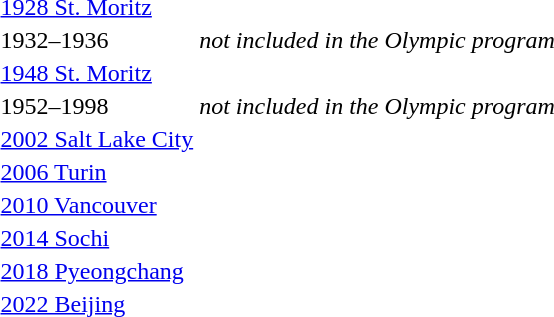<table>
<tr>
<td><a href='#'>1928 St. Moritz</a><br></td>
<td></td>
<td></td>
<td></td>
</tr>
<tr>
<td>1932–1936</td>
<td colspan=3 align=center><em>not included in the Olympic program</em></td>
</tr>
<tr valign="top">
<td><a href='#'>1948 St. Moritz</a><br></td>
<td></td>
<td></td>
<td></td>
</tr>
<tr>
<td>1952–1998</td>
<td colspan=3 align=center><em>not included in the Olympic program</em></td>
</tr>
<tr valign="top">
<td><a href='#'>2002 Salt Lake City</a><br></td>
<td></td>
<td></td>
<td></td>
</tr>
<tr valign="top">
<td><a href='#'>2006 Turin</a><br></td>
<td></td>
<td></td>
<td></td>
</tr>
<tr valign="top">
<td><a href='#'>2010 Vancouver</a><br></td>
<td></td>
<td></td>
<td></td>
</tr>
<tr valign="top">
<td><a href='#'>2014 Sochi</a><br></td>
<td></td>
<td></td>
<td></td>
</tr>
<tr valign="top">
<td><a href='#'>2018 Pyeongchang</a><br></td>
<td></td>
<td></td>
<td></td>
</tr>
<tr valign="top">
<td><a href='#'>2022 Beijing</a><br></td>
<td></td>
<td></td>
<td></td>
</tr>
<tr>
</tr>
</table>
